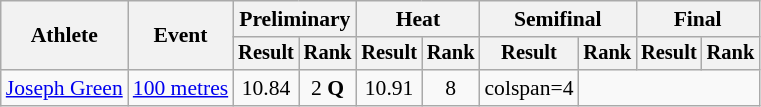<table class="wikitable" style="font-size:90%">
<tr>
<th rowspan="2">Athlete</th>
<th rowspan="2">Event</th>
<th colspan="2">Preliminary</th>
<th colspan="2">Heat</th>
<th colspan="2">Semifinal</th>
<th colspan="2">Final</th>
</tr>
<tr style="font-size:95%">
<th>Result</th>
<th>Rank</th>
<th>Result</th>
<th>Rank</th>
<th>Result</th>
<th>Rank</th>
<th>Result</th>
<th>Rank</th>
</tr>
<tr align=center>
<td align=left><a href='#'>Joseph Green</a></td>
<td align=left><a href='#'>100 metres</a></td>
<td>10.84 </td>
<td>2 <strong>Q</strong></td>
<td>10.91</td>
<td>8</td>
<td>colspan=4 </td>
</tr>
</table>
